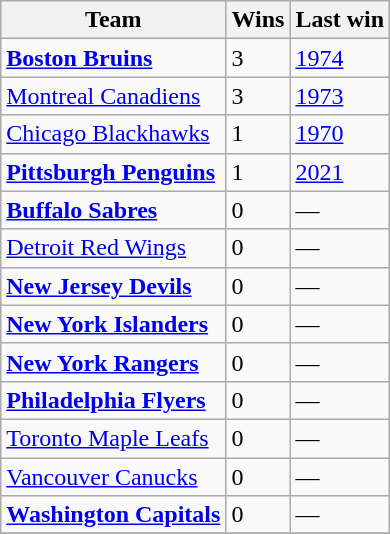<table class="wikitable">
<tr>
<th>Team</th>
<th>Wins</th>
<th>Last win</th>
</tr>
<tr>
<td><strong><a href='#'>Boston Bruins</a></strong></td>
<td>3</td>
<td><a href='#'>1974</a></td>
</tr>
<tr>
<td><a href='#'>Montreal Canadiens</a></td>
<td>3</td>
<td><a href='#'>1973</a></td>
</tr>
<tr>
<td><a href='#'>Chicago Blackhawks</a></td>
<td>1</td>
<td><a href='#'>1970</a></td>
</tr>
<tr>
<td><strong><a href='#'>Pittsburgh Penguins</a></strong></td>
<td>1</td>
<td><a href='#'>2021</a></td>
</tr>
<tr>
<td><strong><a href='#'>Buffalo Sabres</a></strong></td>
<td>0</td>
<td>—</td>
</tr>
<tr>
<td><a href='#'>Detroit Red Wings</a></td>
<td>0</td>
<td>—</td>
</tr>
<tr>
<td><strong><a href='#'>New Jersey Devils</a></strong></td>
<td>0</td>
<td>—</td>
</tr>
<tr>
<td><strong><a href='#'>New York Islanders</a></strong></td>
<td>0</td>
<td>—</td>
</tr>
<tr>
<td><strong><a href='#'>New York Rangers</a></strong></td>
<td>0</td>
<td>—</td>
</tr>
<tr>
<td><strong><a href='#'>Philadelphia Flyers</a></strong></td>
<td>0</td>
<td>—</td>
</tr>
<tr>
<td><a href='#'>Toronto Maple Leafs</a></td>
<td>0</td>
<td>—</td>
</tr>
<tr>
<td><a href='#'>Vancouver Canucks</a></td>
<td>0</td>
<td>—</td>
</tr>
<tr>
<td><strong><a href='#'>Washington Capitals</a></strong></td>
<td>0</td>
<td>—</td>
</tr>
<tr>
</tr>
</table>
